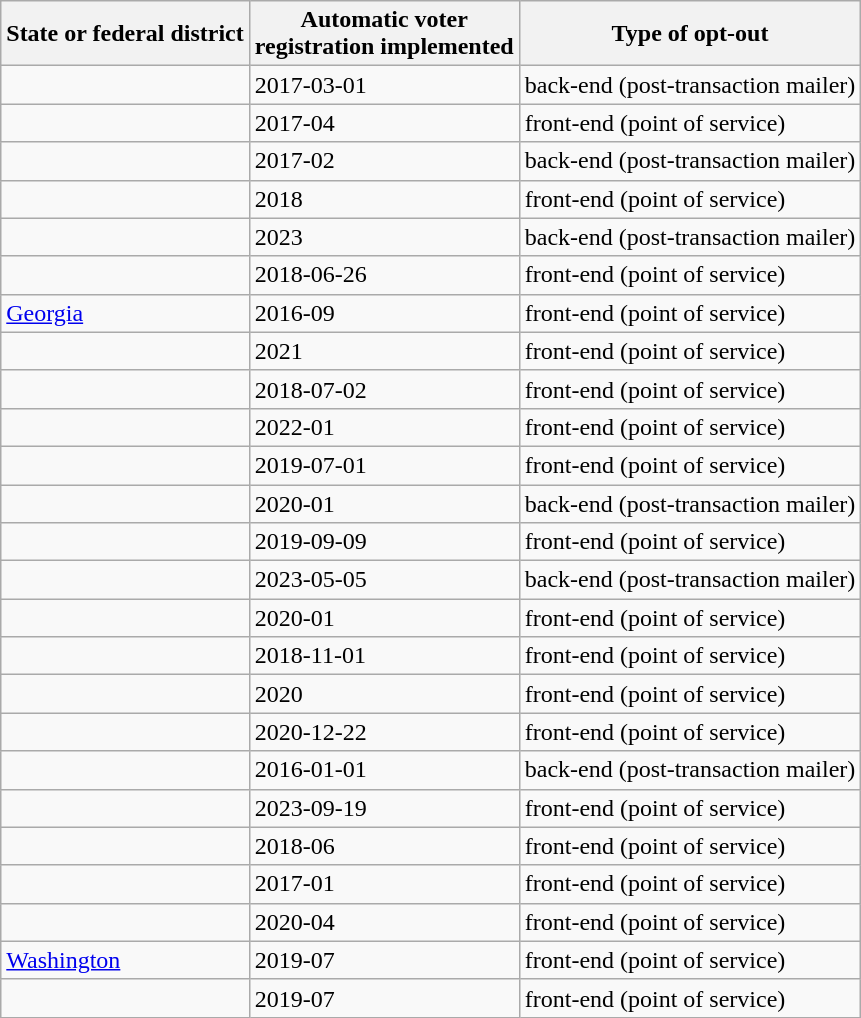<table class="wikitable sortable">
<tr>
<th>State or federal district</th>
<th>Automatic voter <br> registration implemented</th>
<th>Type of opt-out</th>
</tr>
<tr>
<td></td>
<td>2017-03-01</td>
<td>back-end (post-transaction mailer)</td>
</tr>
<tr>
<td></td>
<td>2017-04</td>
<td>front-end (point of service)</td>
</tr>
<tr>
<td></td>
<td>2017-02</td>
<td>back-end (post-transaction mailer)</td>
</tr>
<tr>
<td></td>
<td>2018</td>
<td>front-end (point of service)</td>
</tr>
<tr>
<td></td>
<td>2023</td>
<td>back-end (post-transaction mailer)</td>
</tr>
<tr>
<td></td>
<td>2018-06-26</td>
<td>front-end (point of service)</td>
</tr>
<tr>
<td> <a href='#'>Georgia</a></td>
<td>2016-09</td>
<td>front-end (point of service)</td>
</tr>
<tr>
<td></td>
<td>2021</td>
<td>front-end (point of service)</td>
</tr>
<tr>
<td></td>
<td>2018-07-02</td>
<td>front-end (point of service)</td>
</tr>
<tr>
<td></td>
<td>2022-01</td>
<td>front-end (point of service)</td>
</tr>
<tr>
<td></td>
<td>2019-07-01</td>
<td>front-end (point of service)</td>
</tr>
<tr>
<td></td>
<td>2020-01</td>
<td>back-end (post-transaction mailer)</td>
</tr>
<tr>
<td></td>
<td>2019-09-09</td>
<td>front-end (point of service)</td>
</tr>
<tr>
<td></td>
<td>2023-05-05</td>
<td>back-end (post-transaction mailer)</td>
</tr>
<tr>
<td></td>
<td>2020-01</td>
<td>front-end (point of service)</td>
</tr>
<tr>
<td></td>
<td>2018-11-01</td>
<td>front-end (point of service)</td>
</tr>
<tr>
<td></td>
<td>2020</td>
<td>front-end (point of service)</td>
</tr>
<tr>
<td></td>
<td>2020-12-22</td>
<td>front-end (point of service)</td>
</tr>
<tr>
<td></td>
<td>2016-01-01</td>
<td>back-end (post-transaction mailer)</td>
</tr>
<tr>
<td></td>
<td>2023-09-19</td>
<td>front-end (point of service)</td>
</tr>
<tr>
<td></td>
<td>2018-06</td>
<td>front-end (point of service)</td>
</tr>
<tr>
<td></td>
<td>2017-01</td>
<td>front-end (point of service)</td>
</tr>
<tr>
<td></td>
<td>2020-04</td>
<td>front-end (point of service)</td>
</tr>
<tr>
<td> <a href='#'>Washington</a></td>
<td>2019-07</td>
<td>front-end (point of service)</td>
</tr>
<tr>
<td></td>
<td>2019-07</td>
<td>front-end (point of service)</td>
</tr>
</table>
